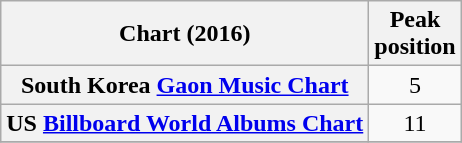<table class="wikitable plainrowheaders" style="text-align:center;">
<tr>
<th>Chart (2016)</th>
<th>Peak<br>position</th>
</tr>
<tr>
<th scope="row">South Korea <a href='#'>Gaon Music Chart</a></th>
<td>5</td>
</tr>
<tr>
<th scope="row">US <a href='#'>Billboard World Albums Chart</a></th>
<td>11</td>
</tr>
<tr>
</tr>
</table>
